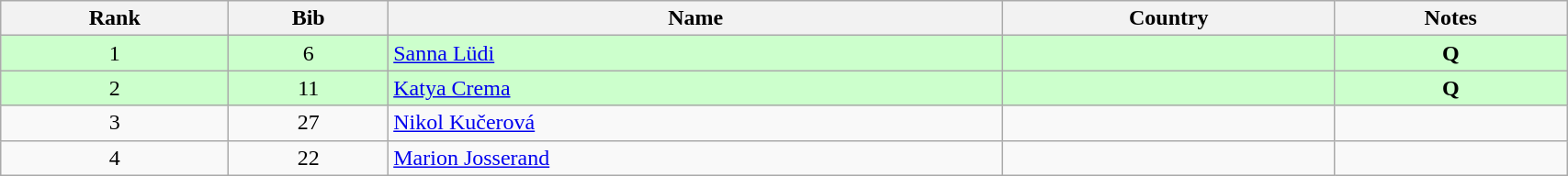<table class="wikitable" style="text-align:center;" width=90%>
<tr>
<th>Rank</th>
<th>Bib</th>
<th>Name</th>
<th>Country</th>
<th>Notes</th>
</tr>
<tr bgcolor="ccffcc">
<td>1</td>
<td>6</td>
<td align=left><a href='#'>Sanna Lüdi</a></td>
<td align=left></td>
<td><strong>Q</strong></td>
</tr>
<tr bgcolor="ccffcc">
<td>2</td>
<td>11</td>
<td align=left><a href='#'>Katya Crema</a></td>
<td align=left></td>
<td><strong>Q</strong></td>
</tr>
<tr>
<td>3</td>
<td>27</td>
<td align=left><a href='#'>Nikol Kučerová</a></td>
<td align=left></td>
<td></td>
</tr>
<tr>
<td>4</td>
<td>22</td>
<td align=left><a href='#'>Marion Josserand</a></td>
<td align=left></td>
<td></td>
</tr>
</table>
